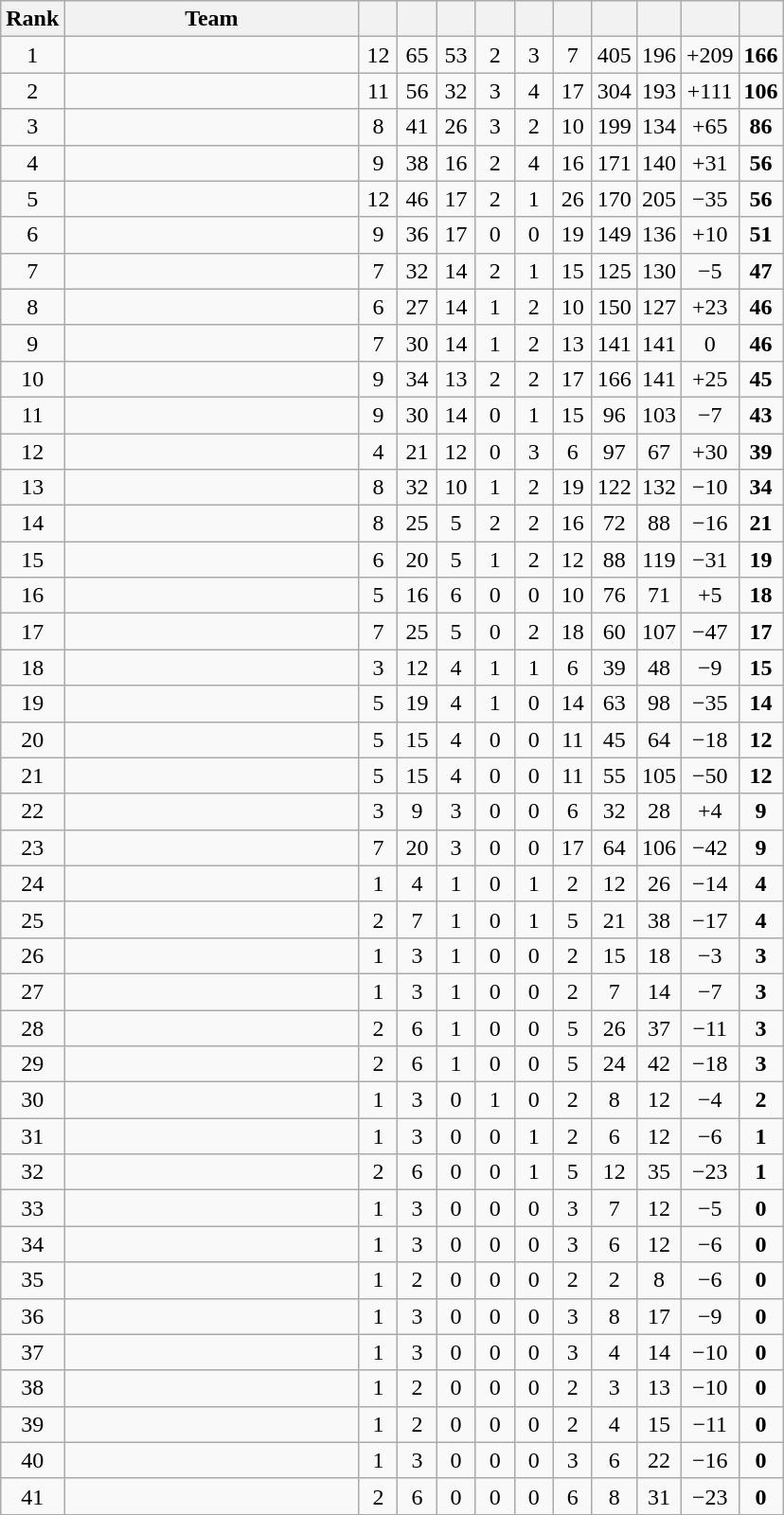<table class="wikitable sortable" style="text-align:center">
<tr>
<th width=20>Rank</th>
<th width=200>Team</th>
<th width=20></th>
<th width=20></th>
<th width=20></th>
<th width=20></th>
<th width=20></th>
<th width=20></th>
<th width=20></th>
<th width=20></th>
<th width=20></th>
<th width=20></th>
</tr>
<tr>
<td>1</td>
<td style="text-align:left;"></td>
<td>12</td>
<td>65</td>
<td>53</td>
<td>2</td>
<td>3</td>
<td>7</td>
<td>405</td>
<td>196</td>
<td>+209</td>
<td><strong>166</strong></td>
</tr>
<tr>
<td>2</td>
<td style="text-align:left;"></td>
<td>11</td>
<td>56</td>
<td>32</td>
<td>3</td>
<td>4</td>
<td>17</td>
<td>304</td>
<td>193</td>
<td>+111</td>
<td><strong>106</strong></td>
</tr>
<tr>
<td>3</td>
<td style="text-align:left;"></td>
<td>8</td>
<td>41</td>
<td>26</td>
<td>3</td>
<td>2</td>
<td>10</td>
<td>199</td>
<td>134</td>
<td>+65</td>
<td><strong>86</strong></td>
</tr>
<tr>
<td>4</td>
<td style="text-align:left;"></td>
<td>9</td>
<td>38</td>
<td>16</td>
<td>2</td>
<td>4</td>
<td>16</td>
<td>171</td>
<td>140</td>
<td>+31</td>
<td><strong>56</strong></td>
</tr>
<tr>
<td>5</td>
<td style="text-align:left;"></td>
<td>12</td>
<td>46</td>
<td>17</td>
<td>2</td>
<td>1</td>
<td>26</td>
<td>170</td>
<td>205</td>
<td>−35</td>
<td><strong>56</strong></td>
</tr>
<tr>
<td>6</td>
<td style="text-align:left;"></td>
<td>9</td>
<td>36</td>
<td>17</td>
<td>0</td>
<td>0</td>
<td>19</td>
<td>149</td>
<td>136</td>
<td>+10</td>
<td><strong>51</strong></td>
</tr>
<tr>
<td>7</td>
<td style="text-align:left;"></td>
<td>7</td>
<td>32</td>
<td>14</td>
<td>2</td>
<td>1</td>
<td>15</td>
<td>125</td>
<td>130</td>
<td>−5</td>
<td><strong>47</strong></td>
</tr>
<tr>
<td>8</td>
<td style="text-align:left;"></td>
<td>6</td>
<td>27</td>
<td>14</td>
<td>1</td>
<td>2</td>
<td>10</td>
<td>150</td>
<td>127</td>
<td>+23</td>
<td><strong>46</strong></td>
</tr>
<tr>
<td>9</td>
<td style="text-align:left;"></td>
<td>7</td>
<td>30</td>
<td>14</td>
<td>1</td>
<td>2</td>
<td>13</td>
<td>141</td>
<td>141</td>
<td>0</td>
<td><strong>46</strong></td>
</tr>
<tr>
<td>10</td>
<td style="text-align:left;"></td>
<td>9</td>
<td>34</td>
<td>13</td>
<td>2</td>
<td>2</td>
<td>17</td>
<td>166</td>
<td>141</td>
<td>+25</td>
<td><strong>45</strong></td>
</tr>
<tr>
<td>11</td>
<td style="text-align:left;"></td>
<td>9</td>
<td>30</td>
<td>14</td>
<td>0</td>
<td>1</td>
<td>15</td>
<td>96</td>
<td>103</td>
<td>−7</td>
<td><strong>43</strong></td>
</tr>
<tr>
<td>12</td>
<td style="text-align:left;"></td>
<td>4</td>
<td>21</td>
<td>12</td>
<td>0</td>
<td>3</td>
<td>6</td>
<td>97</td>
<td>67</td>
<td>+30</td>
<td><strong>39</strong></td>
</tr>
<tr>
<td>13</td>
<td style="text-align:left;"></td>
<td>8</td>
<td>32</td>
<td>10</td>
<td>1</td>
<td>2</td>
<td>19</td>
<td>122</td>
<td>132</td>
<td>−10</td>
<td><strong>34</strong></td>
</tr>
<tr>
<td>14</td>
<td style="text-align:left;"></td>
<td>8</td>
<td>25</td>
<td>5</td>
<td>2</td>
<td>2</td>
<td>16</td>
<td>72</td>
<td>88</td>
<td>−16</td>
<td><strong>21</strong></td>
</tr>
<tr>
<td>15</td>
<td style="text-align:left;"></td>
<td>6</td>
<td>20</td>
<td>5</td>
<td>1</td>
<td>2</td>
<td>12</td>
<td>88</td>
<td>119</td>
<td>−31</td>
<td><strong>19</strong></td>
</tr>
<tr>
<td>16</td>
<td style="text-align:left;"></td>
<td>5</td>
<td>16</td>
<td>6</td>
<td>0</td>
<td>0</td>
<td>10</td>
<td>76</td>
<td>71</td>
<td>+5</td>
<td><strong>18</strong></td>
</tr>
<tr>
<td>17</td>
<td style="text-align:left;"></td>
<td>7</td>
<td>25</td>
<td>5</td>
<td>0</td>
<td>2</td>
<td>18</td>
<td>60</td>
<td>107</td>
<td>−47</td>
<td><strong>17</strong></td>
</tr>
<tr>
<td>18</td>
<td style="text-align:left;"></td>
<td>3</td>
<td>12</td>
<td>4</td>
<td>1</td>
<td>1</td>
<td>6</td>
<td>39</td>
<td>48</td>
<td>−9</td>
<td><strong>15</strong></td>
</tr>
<tr>
<td>19</td>
<td style="text-align:left;"></td>
<td>5</td>
<td>19</td>
<td>4</td>
<td>1</td>
<td>0</td>
<td>14</td>
<td>63</td>
<td>98</td>
<td>−35</td>
<td><strong>14</strong></td>
</tr>
<tr>
<td>20</td>
<td style="text-align:left;"></td>
<td>5</td>
<td>15</td>
<td>4</td>
<td>0</td>
<td>0</td>
<td>11</td>
<td>45</td>
<td>64</td>
<td>−18</td>
<td><strong>12</strong></td>
</tr>
<tr>
<td>21</td>
<td style="text-align:left;"></td>
<td>5</td>
<td>15</td>
<td>4</td>
<td>0</td>
<td>0</td>
<td>11</td>
<td>55</td>
<td>105</td>
<td>−50</td>
<td><strong>12</strong></td>
</tr>
<tr>
<td>22</td>
<td style="text-align:left;"></td>
<td>3</td>
<td>9</td>
<td>3</td>
<td>0</td>
<td>0</td>
<td>6</td>
<td>32</td>
<td>28</td>
<td>+4</td>
<td><strong>9</strong></td>
</tr>
<tr>
<td>23</td>
<td style="text-align:left;"></td>
<td>7</td>
<td>20</td>
<td>3</td>
<td>0</td>
<td>0</td>
<td>17</td>
<td>64</td>
<td>106</td>
<td>−42</td>
<td><strong>9</strong></td>
</tr>
<tr>
<td>24</td>
<td style="text-align:left;"></td>
<td>1</td>
<td>4</td>
<td>1</td>
<td>0</td>
<td>1</td>
<td>2</td>
<td>12</td>
<td>26</td>
<td>−14</td>
<td><strong>4</strong></td>
</tr>
<tr>
<td>25</td>
<td style="text-align:left;"></td>
<td>2</td>
<td>7</td>
<td>1</td>
<td>0</td>
<td>1</td>
<td>5</td>
<td>21</td>
<td>38</td>
<td>−17</td>
<td><strong>4</strong></td>
</tr>
<tr>
<td>26</td>
<td style="text-align:left;"></td>
<td>1</td>
<td>3</td>
<td>1</td>
<td>0</td>
<td>0</td>
<td>2</td>
<td>15</td>
<td>18</td>
<td>−3</td>
<td><strong>3</strong></td>
</tr>
<tr>
<td>27</td>
<td style="text-align:left;"></td>
<td>1</td>
<td>3</td>
<td>1</td>
<td>0</td>
<td>0</td>
<td>2</td>
<td>7</td>
<td>14</td>
<td>−7</td>
<td><strong>3</strong></td>
</tr>
<tr>
<td>28</td>
<td style="text-align:left;"></td>
<td>2</td>
<td>6</td>
<td>1</td>
<td>0</td>
<td>0</td>
<td>5</td>
<td>26</td>
<td>37</td>
<td>−11</td>
<td><strong>3</strong></td>
</tr>
<tr>
<td>29</td>
<td style="text-align:left;"></td>
<td>2</td>
<td>6</td>
<td>1</td>
<td>0</td>
<td>0</td>
<td>5</td>
<td>24</td>
<td>42</td>
<td>−18</td>
<td><strong>3</strong></td>
</tr>
<tr>
<td>30</td>
<td style="text-align:left;"></td>
<td>1</td>
<td>3</td>
<td>0</td>
<td>1</td>
<td>0</td>
<td>2</td>
<td>8</td>
<td>12</td>
<td>−4</td>
<td><strong>2</strong></td>
</tr>
<tr>
<td>31</td>
<td style="text-align:left;"></td>
<td>1</td>
<td>3</td>
<td>0</td>
<td>0</td>
<td>1</td>
<td>2</td>
<td>6</td>
<td>12</td>
<td>−6</td>
<td><strong>1</strong></td>
</tr>
<tr>
<td>32</td>
<td style="text-align:left;"></td>
<td>2</td>
<td>6</td>
<td>0</td>
<td>0</td>
<td>1</td>
<td>5</td>
<td>12</td>
<td>35</td>
<td>−23</td>
<td><strong>1</strong></td>
</tr>
<tr>
<td>33</td>
<td style="text-align:left;"></td>
<td>1</td>
<td>3</td>
<td>0</td>
<td>0</td>
<td>0</td>
<td>3</td>
<td>7</td>
<td>12</td>
<td>−5</td>
<td><strong>0</strong></td>
</tr>
<tr>
<td>34</td>
<td style="text-align:left;"></td>
<td>1</td>
<td>3</td>
<td>0</td>
<td>0</td>
<td>0</td>
<td>3</td>
<td>6</td>
<td>12</td>
<td>−6</td>
<td><strong>0</strong></td>
</tr>
<tr>
<td>35</td>
<td style="text-align:left;"></td>
<td>1</td>
<td>2</td>
<td>0</td>
<td>0</td>
<td>0</td>
<td>2</td>
<td>2</td>
<td>8</td>
<td>−6</td>
<td><strong>0</strong></td>
</tr>
<tr>
<td>36</td>
<td style="text-align:left;"></td>
<td>1</td>
<td>3</td>
<td>0</td>
<td>0</td>
<td>0</td>
<td>3</td>
<td>8</td>
<td>17</td>
<td>−9</td>
<td><strong>0</strong></td>
</tr>
<tr>
<td>37</td>
<td style="text-align:left;"></td>
<td>1</td>
<td>3</td>
<td>0</td>
<td>0</td>
<td>0</td>
<td>3</td>
<td>4</td>
<td>14</td>
<td>−10</td>
<td><strong>0</strong></td>
</tr>
<tr>
<td>38</td>
<td style="text-align:left;"></td>
<td>1</td>
<td>2</td>
<td>0</td>
<td>0</td>
<td>0</td>
<td>2</td>
<td>3</td>
<td>13</td>
<td>−10</td>
<td><strong>0</strong></td>
</tr>
<tr>
<td>39</td>
<td style="text-align:left;"></td>
<td>1</td>
<td>2</td>
<td>0</td>
<td>0</td>
<td>0</td>
<td>2</td>
<td>4</td>
<td>15</td>
<td>−11</td>
<td><strong>0</strong></td>
</tr>
<tr>
<td>40</td>
<td style="text-align:left;"></td>
<td>1</td>
<td>3</td>
<td>0</td>
<td>0</td>
<td>0</td>
<td>3</td>
<td>6</td>
<td>22</td>
<td>−16</td>
<td><strong>0</strong></td>
</tr>
<tr>
<td>41</td>
<td style="text-align:left;"></td>
<td>2</td>
<td>6</td>
<td>0</td>
<td>0</td>
<td>0</td>
<td>6</td>
<td>8</td>
<td>31</td>
<td>−23</td>
<td><strong>0</strong></td>
</tr>
</table>
